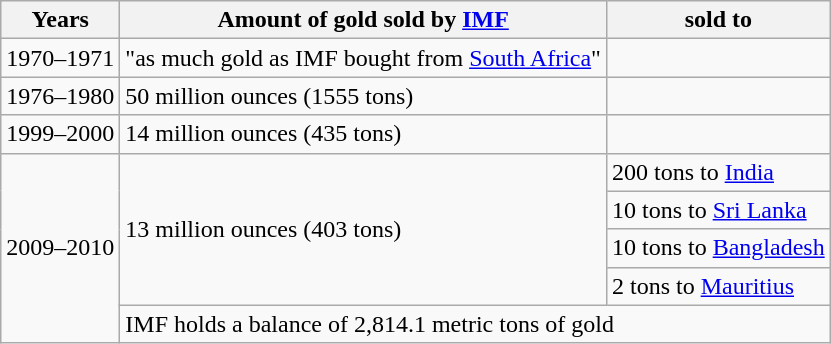<table class="wikitable">
<tr>
<th>Years</th>
<th>Amount of gold sold by <a href='#'>IMF</a></th>
<th>sold to</th>
</tr>
<tr>
<td>1970–1971</td>
<td>"as much gold as IMF bought from <a href='#'>South Africa</a>"</td>
<td></td>
</tr>
<tr>
<td>1976–1980</td>
<td>50 million ounces (1555 tons)</td>
<td></td>
</tr>
<tr>
<td>1999–2000</td>
<td>14 million ounces (435 tons)</td>
<td></td>
</tr>
<tr>
<td rowspan=5>2009–2010</td>
<td rowspan=4>13 million ounces (403 tons)</td>
<td>200 tons to <a href='#'>India</a></td>
</tr>
<tr>
<td>10 tons to <a href='#'>Sri Lanka</a></td>
</tr>
<tr>
<td>10 tons to <a href='#'>Bangladesh</a></td>
</tr>
<tr>
<td>2 tons to <a href='#'>Mauritius</a></td>
</tr>
<tr>
<td colspan=2>IMF holds a balance of 2,814.1 metric tons of gold</td>
</tr>
</table>
